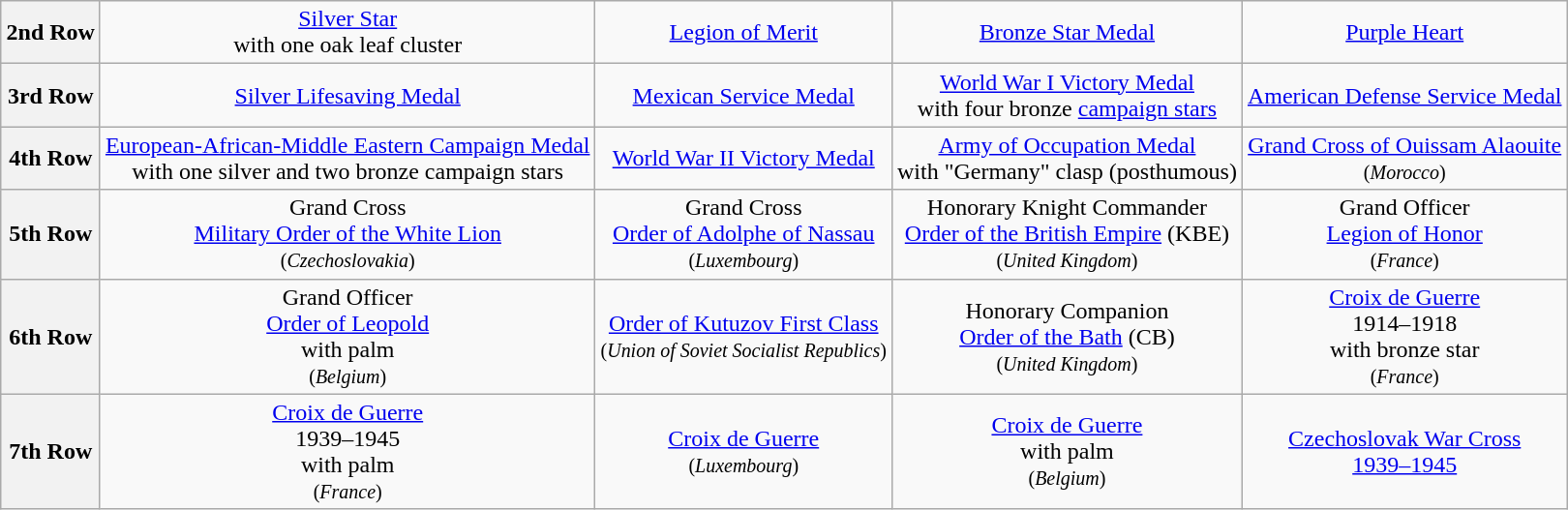<table class="wikitable" style="margin-left: auto; margin-right: auto; text-align: center; margin-top: -1px;">
<tr>
<th>2nd Row</th>
<td><a href='#'>Silver Star</a><br>with one oak leaf cluster</td>
<td><a href='#'>Legion of Merit</a></td>
<td><a href='#'>Bronze Star Medal</a></td>
<td><a href='#'>Purple Heart</a></td>
</tr>
<tr>
<th>3rd Row</th>
<td><a href='#'>Silver Lifesaving Medal</a></td>
<td><a href='#'>Mexican Service Medal</a></td>
<td><a href='#'>World War I Victory Medal</a><br>with four bronze <a href='#'>campaign stars</a></td>
<td><a href='#'>American Defense Service Medal</a></td>
</tr>
<tr>
<th>4th Row</th>
<td><a href='#'>European-African-Middle Eastern Campaign Medal</a><br>with one silver and two bronze campaign stars</td>
<td><a href='#'>World War II Victory Medal</a></td>
<td><a href='#'>Army of Occupation Medal</a><br>with "Germany" clasp (posthumous)</td>
<td><a href='#'>Grand Cross of Ouissam Alaouite</a><br><small>(<em>Morocco</em>)</small></td>
</tr>
<tr>
<th>5th Row</th>
<td>Grand Cross<br><a href='#'>Military Order of the White Lion</a><br><small>(<em>Czechoslovakia</em>)</small></td>
<td>Grand Cross<br><a href='#'>Order of Adolphe of Nassau</a><br><small>(<em>Luxembourg</em>)</small></td>
<td>Honorary Knight Commander<br><a href='#'>Order of the British Empire</a> (KBE) <br><small>(<em>United Kingdom</em>)</small></td>
<td>Grand Officer<br><a href='#'>Legion of Honor</a><br><small>(<em>France</em>)</small></td>
</tr>
<tr>
<th>6th Row</th>
<td>Grand Officer<br><a href='#'>Order of Leopold</a><br>with palm <br><small>(<em>Belgium</em>)</small></td>
<td><a href='#'>Order of Kutuzov First Class</a><br><small>(<em>Union of Soviet Socialist Republics</em>)</small></td>
<td>Honorary Companion<br><a href='#'>Order of the Bath</a> (CB)<br><small>(<em>United Kingdom</em>)</small></td>
<td><a href='#'>Croix de Guerre</a><br>1914–1918<br>with bronze star <br><small>(<em>France</em>)</small></td>
</tr>
<tr>
<th>7th Row</th>
<td><a href='#'>Croix de Guerre</a><br>1939–1945<br>with palm <br><small>(<em>France</em>)</small></td>
<td><a href='#'>Croix de Guerre</a><br><small>(<em>Luxembourg</em>)</small></td>
<td><a href='#'>Croix de Guerre</a> <br>with palm<br><small>(<em>Belgium</em>)</small></td>
<td><a href='#'>Czechoslovak War Cross<br>1939–1945</a></td>
</tr>
</table>
